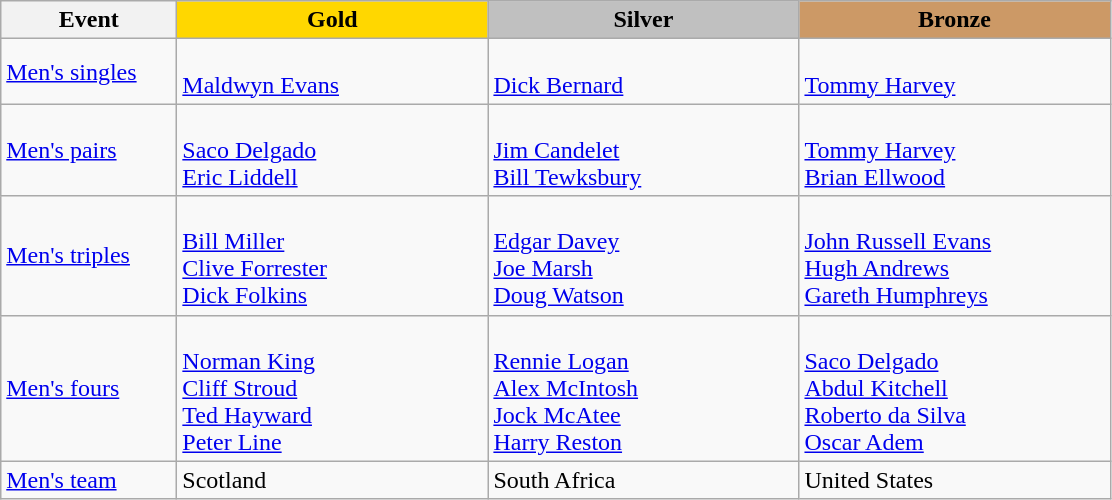<table class="wikitable" style="font-size: 100%">
<tr>
<th width=110>Event</th>
<th width=200 style="background-color: gold;">Gold</th>
<th width=200 style="background-color: silver;">Silver</th>
<th width=200 style="background-color: #cc9966;">Bronze</th>
</tr>
<tr>
<td><a href='#'>Men's singles</a></td>
<td><br> <a href='#'>Maldwyn Evans</a></td>
<td><br> <a href='#'>Dick Bernard</a></td>
<td><br> <a href='#'>Tommy Harvey</a></td>
</tr>
<tr>
<td><a href='#'>Men's pairs</a></td>
<td> <br><a href='#'>Saco Delgado</a> <br> <a href='#'>Eric Liddell</a></td>
<td> <br><a href='#'>Jim Candelet</a> <br> <a href='#'>Bill Tewksbury</a></td>
<td> <br><a href='#'>Tommy Harvey</a> <br>  <a href='#'>Brian Ellwood</a></td>
</tr>
<tr>
<td><a href='#'>Men's triples</a></td>
<td><br> <a href='#'>Bill Miller</a><br> <a href='#'>Clive Forrester</a><br> <a href='#'>Dick Folkins</a></td>
<td><br> <a href='#'>Edgar Davey</a> <br>  <a href='#'>Joe Marsh</a> <br><a href='#'>Doug Watson</a></td>
<td><br> <a href='#'>John Russell Evans</a> <br>  <a href='#'>Hugh Andrews</a> <br><a href='#'>Gareth Humphreys</a></td>
</tr>
<tr>
<td><a href='#'>Men's fours</a></td>
<td><br>   <a href='#'>Norman King</a> <br><a href='#'>Cliff Stroud</a><br> <a href='#'>Ted Hayward</a><br> <a href='#'>Peter Line</a></td>
<td><br>   <a href='#'>Rennie Logan</a> <br><a href='#'>Alex McIntosh</a><br> <a href='#'>Jock McAtee</a><br> <a href='#'>Harry Reston</a></td>
<td><br> <a href='#'>Saco Delgado</a> <br><a href='#'>Abdul Kitchell</a><br> <a href='#'>Roberto da Silva</a><br> <a href='#'>Oscar Adem</a></td>
</tr>
<tr>
<td><a href='#'>Men's team</a></td>
<td> Scotland</td>
<td> South Africa</td>
<td> United States</td>
</tr>
</table>
